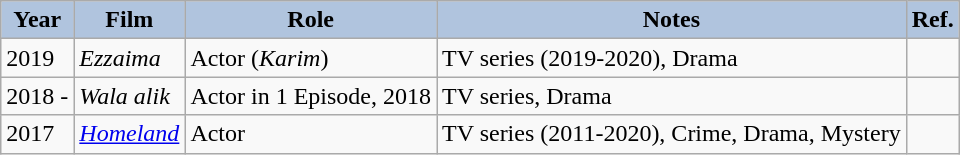<table class="wikitable">
<tr>
<th style="background:#B0C4DE;">Year</th>
<th style="background:#B0C4DE;">Film</th>
<th style="background:#B0C4DE;">Role</th>
<th style="background:#B0C4DE;">Notes</th>
<th style="background:#B0C4DE;">Ref.</th>
</tr>
<tr>
<td>2019</td>
<td><em>Ezzaima</em></td>
<td>Actor (<em>Karim</em>)</td>
<td>TV series (2019-2020), Drama</td>
<td></td>
</tr>
<tr>
<td>2018 -</td>
<td><em>Wala alik</em></td>
<td>Actor in 1 Episode, 2018</td>
<td>TV series, Drama</td>
<td></td>
</tr>
<tr>
<td>2017</td>
<td><em><a href='#'>Homeland</a></em></td>
<td>Actor</td>
<td>TV series (2011-2020), Crime, Drama, Mystery</td>
<td></td>
</tr>
</table>
